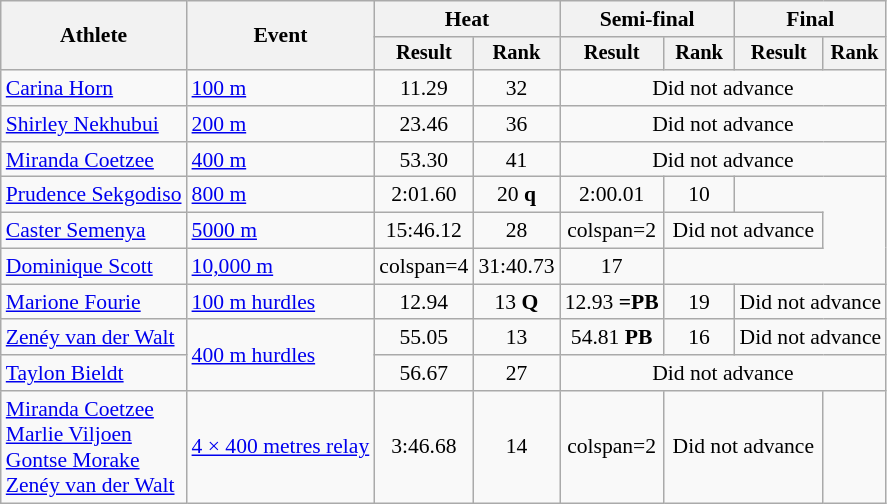<table class="wikitable" style="font-size:90%">
<tr>
<th rowspan="2">Athlete</th>
<th rowspan="2">Event</th>
<th colspan="2">Heat</th>
<th colspan="2">Semi-final</th>
<th colspan="2">Final</th>
</tr>
<tr style="font-size:95%">
<th>Result</th>
<th>Rank</th>
<th>Result</th>
<th>Rank</th>
<th>Result</th>
<th>Rank</th>
</tr>
<tr align=center>
<td align=left><a href='#'>Carina Horn</a></td>
<td align=left><a href='#'>100 m</a></td>
<td>11.29</td>
<td>32</td>
<td colspan="4">Did not advance</td>
</tr>
<tr align=center>
<td align=left><a href='#'>Shirley Nekhubui</a></td>
<td align=left><a href='#'>200 m</a></td>
<td>23.46</td>
<td>36</td>
<td colspan="4">Did not advance</td>
</tr>
<tr align=center>
<td align=left><a href='#'>Miranda Coetzee</a></td>
<td align=left><a href='#'>400 m</a></td>
<td>53.30</td>
<td>41</td>
<td colspan="4">Did not advance</td>
</tr>
<tr align=center>
<td align=left><a href='#'>Prudence Sekgodiso</a></td>
<td align=left><a href='#'>800 m</a></td>
<td>2:01.60</td>
<td>20 <strong>q</strong></td>
<td>2:00.01</td>
<td>10</td>
</tr>
<tr align=center>
<td align=left><a href='#'>Caster Semenya</a></td>
<td align=left><a href='#'>5000 m</a></td>
<td>15:46.12</td>
<td>28</td>
<td>colspan=2  </td>
<td colspan="2">Did not advance</td>
</tr>
<tr align=center>
<td align=left><a href='#'>Dominique Scott</a></td>
<td align=left><a href='#'>10,000 m</a></td>
<td>colspan=4  </td>
<td>31:40.73</td>
<td>17</td>
</tr>
<tr align=center>
<td align=left><a href='#'>Marione Fourie</a></td>
<td align=left><a href='#'>100 m hurdles</a></td>
<td>12.94</td>
<td>13 <strong>Q</strong></td>
<td>12.93 <strong>=PB</strong></td>
<td>19</td>
<td colspan="2">Did not advance</td>
</tr>
<tr align=center>
<td align=left><a href='#'>Zenéy van der Walt</a></td>
<td align=left rowspan=2><a href='#'>400 m hurdles</a></td>
<td>55.05</td>
<td>13</td>
<td>54.81 <strong>PB</strong></td>
<td>16</td>
<td colspan="2">Did not advance</td>
</tr>
<tr align=center>
<td align=left><a href='#'>Taylon Bieldt</a></td>
<td>56.67</td>
<td>27</td>
<td colspan="4">Did not advance</td>
</tr>
<tr align=center>
<td align=left><a href='#'>Miranda Coetzee</a><br> <a href='#'>Marlie Viljoen</a><br> <a href='#'>Gontse Morake</a><br> <a href='#'>Zenéy van der Walt</a></td>
<td align=left><a href='#'>4 × 400 metres relay</a></td>
<td>3:46.68</td>
<td>14</td>
<td>colspan=2</td>
<td colspan="2">Did not advance</td>
</tr>
</table>
